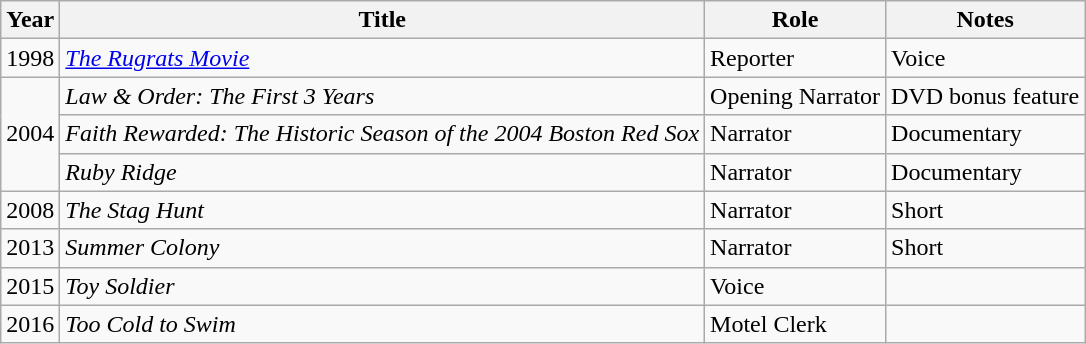<table class="wikitable sortable">
<tr>
<th>Year</th>
<th>Title</th>
<th>Role</th>
<th class="unsortable">Notes</th>
</tr>
<tr>
<td>1998</td>
<td><em><a href='#'>The Rugrats Movie</a></em></td>
<td>Reporter</td>
<td>Voice</td>
</tr>
<tr>
<td rowspan="3">2004</td>
<td><em>Law & Order: The First 3 Years</em></td>
<td>Opening Narrator</td>
<td>DVD bonus feature</td>
</tr>
<tr>
<td><em>Faith Rewarded: The Historic Season of the 2004 Boston Red Sox</em></td>
<td>Narrator</td>
<td>Documentary</td>
</tr>
<tr>
<td><em>Ruby Ridge</em></td>
<td>Narrator</td>
<td>Documentary</td>
</tr>
<tr>
<td>2008</td>
<td><em>The Stag Hunt</em></td>
<td>Narrator</td>
<td>Short</td>
</tr>
<tr>
<td>2013</td>
<td><em>Summer Colony</em></td>
<td>Narrator</td>
<td>Short</td>
</tr>
<tr>
<td>2015</td>
<td><em>Toy Soldier</em></td>
<td>Voice</td>
<td></td>
</tr>
<tr>
<td>2016</td>
<td><em>Too Cold to Swim</em></td>
<td>Motel Clerk</td>
<td></td>
</tr>
</table>
